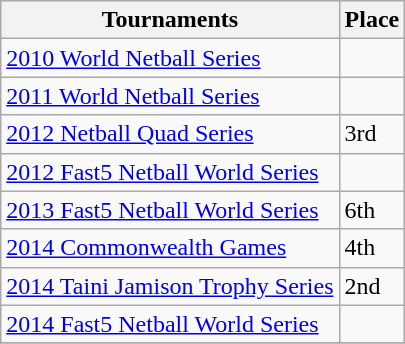<table class="wikitable collapsible">
<tr>
<th>Tournaments</th>
<th>Place</th>
</tr>
<tr>
<td><a href='#'>2010 World Netball Series</a></td>
<td></td>
</tr>
<tr>
<td><a href='#'>2011 World Netball Series</a></td>
<td></td>
</tr>
<tr>
<td><a href='#'>2012 Netball Quad Series</a></td>
<td>3rd</td>
</tr>
<tr>
<td><a href='#'>2012 Fast5 Netball World Series</a></td>
<td></td>
</tr>
<tr>
<td><a href='#'>2013 Fast5 Netball World Series</a></td>
<td>6th</td>
</tr>
<tr>
<td><a href='#'>2014 Commonwealth Games</a></td>
<td>4th</td>
</tr>
<tr>
<td><a href='#'>2014 Taini Jamison Trophy Series</a></td>
<td>2nd</td>
</tr>
<tr>
<td><a href='#'>2014 Fast5 Netball World Series</a></td>
<td></td>
</tr>
<tr>
</tr>
</table>
